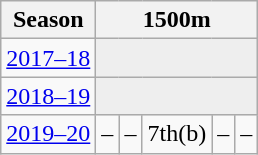<table class="wikitable" style="display: inline-table;">
<tr>
<th>Season</th>
<th colspan="5">1500m</th>
</tr>
<tr>
<td><a href='#'>2017–18</a></td>
<td colspan="5" bgcolor=#EEEEEE></td>
</tr>
<tr>
<td><a href='#'>2018–19</a></td>
<td colspan="5" bgcolor=#EEEEEE></td>
</tr>
<tr>
<td><a href='#'>2019–20</a></td>
<td>–</td>
<td>–</td>
<td>7th(b)</td>
<td>–</td>
<td>–</td>
</tr>
</table>
